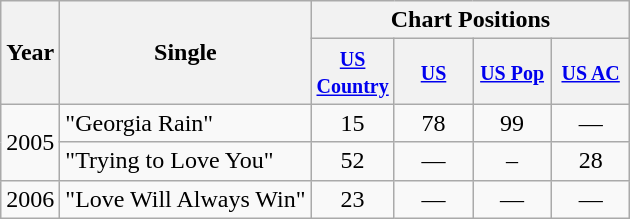<table class="wikitable">
<tr>
<th rowspan="2">Year</th>
<th rowspan="2">Single</th>
<th colspan="4">Chart Positions</th>
</tr>
<tr>
<th width="45"><small><a href='#'>US Country</a></small></th>
<th width="45"><small><a href='#'>US</a></small></th>
<th width="45"><small><a href='#'>US Pop</a></small></th>
<th width="45"><small><a href='#'>US AC</a></small></th>
</tr>
<tr>
<td rowspan="2">2005</td>
<td>"Georgia Rain"</td>
<td align="center">15</td>
<td align="center">78</td>
<td align="center">99</td>
<td align="center">—</td>
</tr>
<tr>
<td>"Trying to Love You"</td>
<td align="center">52</td>
<td align="center">—</td>
<td align="center">–</td>
<td align="center">28</td>
</tr>
<tr>
<td>2006</td>
<td>"Love Will Always Win"</td>
<td align="center">23</td>
<td align="center">—</td>
<td align="center">—</td>
<td align="center">—</td>
</tr>
</table>
